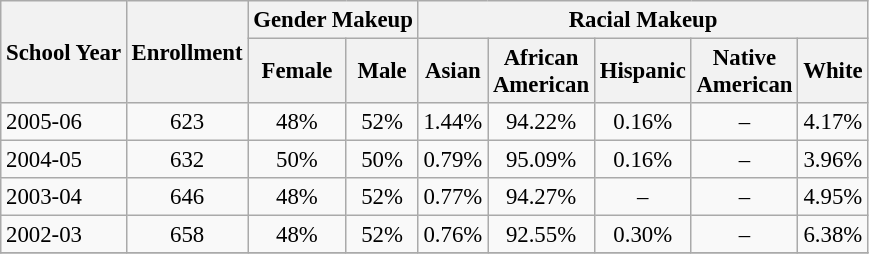<table class="wikitable" style="font-size: 95%;">
<tr>
<th rowspan="2">School Year</th>
<th rowspan="2">Enrollment</th>
<th colspan="2">Gender Makeup</th>
<th colspan="5">Racial Makeup</th>
</tr>
<tr>
<th>Female</th>
<th>Male</th>
<th>Asian</th>
<th>African <br>American</th>
<th>Hispanic</th>
<th>Native <br>American</th>
<th>White</th>
</tr>
<tr>
<td align="left">2005-06</td>
<td align="center">623</td>
<td align="center">48%</td>
<td align="center">52%</td>
<td align="center">1.44%</td>
<td align="center">94.22%</td>
<td align="center">0.16%</td>
<td align="center">–</td>
<td align="center">4.17%</td>
</tr>
<tr>
<td align="left">2004-05</td>
<td align="center">632</td>
<td align="center">50%</td>
<td align="center">50%</td>
<td align="center">0.79%</td>
<td align="center">95.09%</td>
<td align="center">0.16%</td>
<td align="center">–</td>
<td align="center">3.96%</td>
</tr>
<tr>
<td align="left">2003-04</td>
<td align="center">646</td>
<td align="center">48%</td>
<td align="center">52%</td>
<td align="center">0.77%</td>
<td align="center">94.27%</td>
<td align="center">–</td>
<td align="center">–</td>
<td align="center">4.95%</td>
</tr>
<tr>
<td align="left">2002-03</td>
<td align="center">658</td>
<td align="center">48%</td>
<td align="center">52%</td>
<td align="center">0.76%</td>
<td align="center">92.55%</td>
<td align="center">0.30%</td>
<td align="center">–</td>
<td align="center">6.38%</td>
</tr>
<tr>
</tr>
</table>
